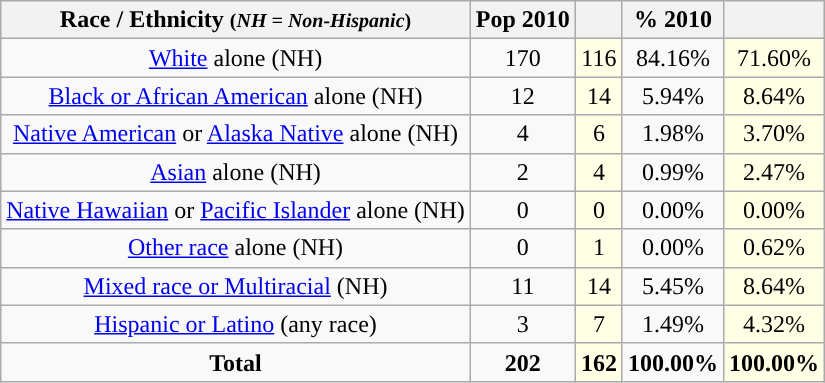<table class="wikitable" style="text-align:center;">
<tr>
<th>Race / Ethnicity <small>(<em>NH = Non-Hispanic</em>)</small></th>
<th>Pop 2010</th>
<th></th>
<th>% 2010</th>
<th></th>
</tr>
<tr>
<td><a href='#'>White</a> alone (NH)</td>
<td>170</td>
<td style='background: #ffffe6;'>116</td>
<td>84.16%</td>
<td style='background: #ffffe6;'>71.60%</td>
</tr>
<tr>
<td><a href='#'>Black or African American</a> alone (NH)</td>
<td>12</td>
<td style='background: #ffffe6;'>14</td>
<td>5.94%</td>
<td style='background: #ffffe6;'>8.64%</td>
</tr>
<tr>
<td><a href='#'>Native American</a> or <a href='#'>Alaska Native</a> alone (NH)</td>
<td>4</td>
<td style='background: #ffffe6;'>6</td>
<td>1.98%</td>
<td style='background: #ffffe6;'>3.70%</td>
</tr>
<tr>
<td><a href='#'>Asian</a> alone (NH)</td>
<td>2</td>
<td style='background: #ffffe6;'>4</td>
<td>0.99%</td>
<td style='background: #ffffe6;'>2.47%</td>
</tr>
<tr>
<td><a href='#'>Native Hawaiian</a> or <a href='#'>Pacific Islander</a> alone (NH)</td>
<td>0</td>
<td style='background: #ffffe6;'>0</td>
<td>0.00%</td>
<td style='background: #ffffe6;'>0.00%</td>
</tr>
<tr>
<td><a href='#'>Other race</a> alone (NH)</td>
<td>0</td>
<td style='background: #ffffe6;'>1</td>
<td>0.00%</td>
<td style='background: #ffffe6;'>0.62%</td>
</tr>
<tr>
<td><a href='#'>Mixed race or Multiracial</a> (NH)</td>
<td>11</td>
<td style='background: #ffffe6;'>14</td>
<td>5.45%</td>
<td style='background: #ffffe6;'>8.64%</td>
</tr>
<tr>
<td><a href='#'>Hispanic or Latino</a> (any race)</td>
<td>3</td>
<td style='background: #ffffe6;'>7</td>
<td>1.49%</td>
<td style='background: #ffffe6;'>4.32%</td>
</tr>
<tr>
<td><strong>Total</strong></td>
<td><strong>202</strong></td>
<td style='background: #ffffe6;'><strong>162</strong></td>
<td><strong>100.00%</strong></td>
<td style='background: #ffffe6;'><strong>100.00%</strong></td>
</tr>
</table>
